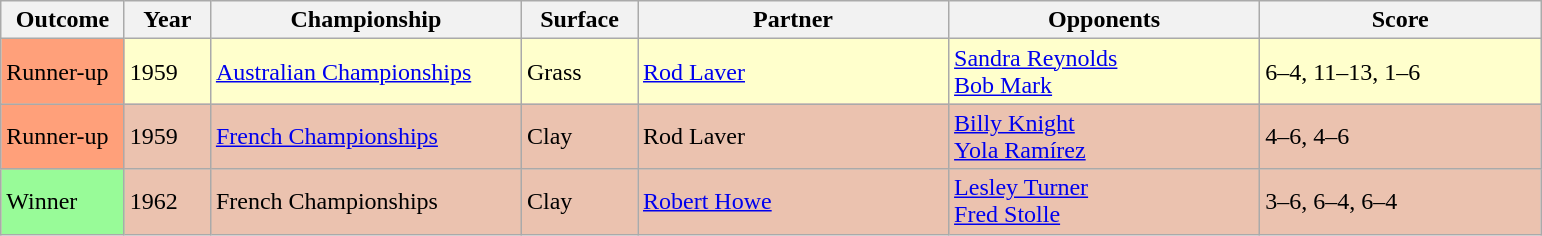<table class="sortable wikitable">
<tr>
<th style="width:75px">Outcome</th>
<th style="width:50px">Year</th>
<th style="width:200px">Championship</th>
<th style="width:70px">Surface</th>
<th style="width:200px">Partner</th>
<th style="width:200px">Opponents</th>
<th style="width:180px" class="unsortable">Score</th>
</tr>
<tr style="background:#ffffcc">
<td style="background:#FFA07A">Runner-up</td>
<td>1959</td>
<td><a href='#'>Australian Championships</a></td>
<td>Grass</td>
<td> <a href='#'>Rod Laver</a></td>
<td> <a href='#'>Sandra Reynolds</a> <br>  <a href='#'>Bob Mark</a></td>
<td>6–4, 11–13, 1–6</td>
</tr>
<tr style="background:#ebc2af">
<td style="background:#FFA07A">Runner-up</td>
<td>1959</td>
<td><a href='#'>French Championships</a></td>
<td>Clay</td>
<td> Rod Laver</td>
<td> <a href='#'>Billy Knight</a><br> <a href='#'>Yola Ramírez</a></td>
<td>4–6, 4–6</td>
</tr>
<tr style="background:#ebc2af">
<td style="background:#98FB98">Winner</td>
<td>1962</td>
<td>French Championships</td>
<td>Clay</td>
<td> <a href='#'>Robert Howe</a></td>
<td> <a href='#'>Lesley Turner</a><br> <a href='#'>Fred Stolle</a></td>
<td>3–6, 6–4, 6–4</td>
</tr>
</table>
